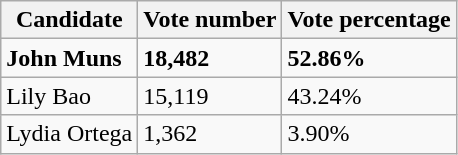<table class="wikitable">
<tr>
<th>Candidate</th>
<th>Vote number</th>
<th>Vote percentage</th>
</tr>
<tr>
<td><strong>John Muns</strong></td>
<td><strong>18,482</strong></td>
<td><strong>52.86%</strong></td>
</tr>
<tr>
<td>Lily Bao</td>
<td>15,119</td>
<td>43.24%</td>
</tr>
<tr>
<td>Lydia Ortega</td>
<td>1,362</td>
<td>3.90%</td>
</tr>
</table>
